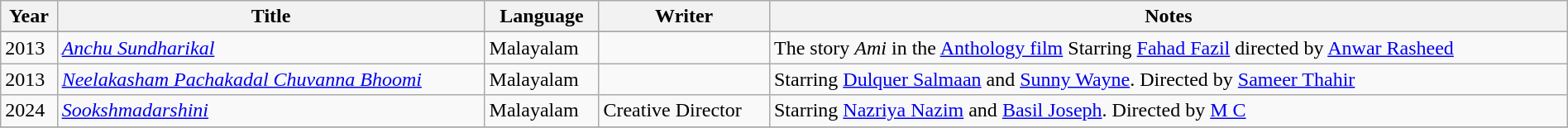<table class="wikitable" style="width:100%;">
<tr>
<th>Year</th>
<th>Title</th>
<th>Language</th>
<th>Writer</th>
<th>Notes</th>
</tr>
<tr>
</tr>
<tr>
<td>2013</td>
<td><em><a href='#'>Anchu Sundharikal</a></em></td>
<td>Malayalam</td>
<td></td>
<td>The story <em>Ami</em> in the <a href='#'>Anthology film</a> Starring <a href='#'>Fahad Fazil</a> directed by <a href='#'>Anwar Rasheed</a></td>
</tr>
<tr>
<td>2013</td>
<td><em><a href='#'>Neelakasham Pachakadal Chuvanna Bhoomi</a></em></td>
<td>Malayalam</td>
<td></td>
<td>Starring <a href='#'>Dulquer Salmaan</a> and <a href='#'>Sunny Wayne</a>. Directed by <a href='#'>Sameer Thahir</a></td>
</tr>
<tr>
<td>2024</td>
<td><em><a href='#'>Sookshmadarshini</a></em></td>
<td>Malayalam</td>
<td>Creative Director</td>
<td>Starring <a href='#'>Nazriya Nazim</a> and <a href='#'>Basil Joseph</a>. Directed by <a href='#'>M C</a></td>
</tr>
<tr>
</tr>
</table>
